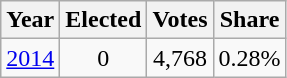<table class="wikitable" style="text-align:center;">
<tr>
<th>Year</th>
<th>Elected</th>
<th>Votes</th>
<th>Share</th>
</tr>
<tr>
<td><a href='#'>2014</a></td>
<td>0</td>
<td>4,768</td>
<td>0.28%</td>
</tr>
</table>
